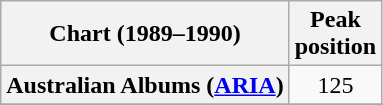<table class="wikitable sortable plainrowheaders" style="text-align:center">
<tr>
<th scope="col">Chart (1989–1990)</th>
<th scope="col">Peak<br>position</th>
</tr>
<tr>
<th scope="row">Australian Albums (<a href='#'>ARIA</a>) </th>
<td align="center">125</td>
</tr>
<tr>
</tr>
<tr>
</tr>
<tr>
</tr>
</table>
